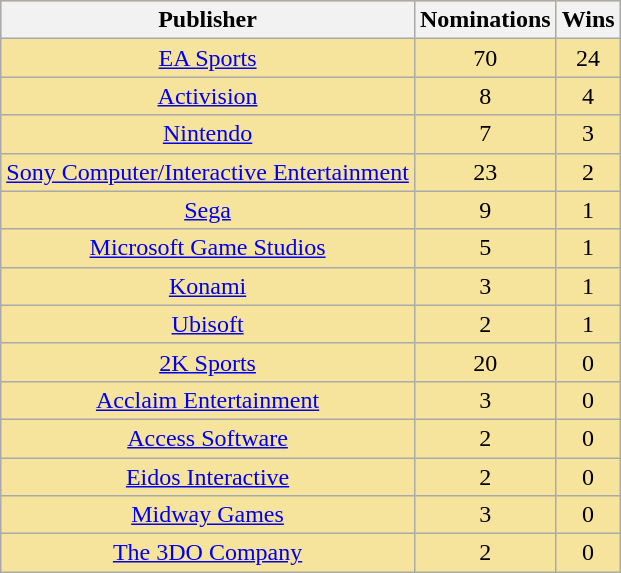<table class="wikitable sortable plainrowheaders" rowspan="2" style="text-align:center; background: #f6e39c">
<tr>
<th scope="col">Publisher</th>
<th scope="col">Nominations</th>
<th scope="col">Wins</th>
</tr>
<tr>
<td><a href='#'>EA Sports</a></td>
<td>70</td>
<td>24</td>
</tr>
<tr>
<td><a href='#'>Activision</a></td>
<td>8</td>
<td>4</td>
</tr>
<tr>
<td><a href='#'>Nintendo</a></td>
<td>7</td>
<td>3</td>
</tr>
<tr>
<td><a href='#'>Sony Computer/Interactive Entertainment</a></td>
<td>23</td>
<td>2</td>
</tr>
<tr>
<td><a href='#'>Sega</a></td>
<td>9</td>
<td>1</td>
</tr>
<tr>
<td><a href='#'>Microsoft Game Studios</a></td>
<td>5</td>
<td>1</td>
</tr>
<tr>
<td><a href='#'>Konami</a></td>
<td>3</td>
<td>1</td>
</tr>
<tr>
<td><a href='#'>Ubisoft</a></td>
<td>2</td>
<td>1</td>
</tr>
<tr>
<td><a href='#'>2K Sports</a></td>
<td>20</td>
<td>0</td>
</tr>
<tr>
<td><a href='#'>Acclaim Entertainment</a></td>
<td>3</td>
<td>0</td>
</tr>
<tr>
<td><a href='#'>Access Software</a></td>
<td>2</td>
<td>0</td>
</tr>
<tr>
<td><a href='#'>Eidos Interactive</a></td>
<td>2</td>
<td>0</td>
</tr>
<tr>
<td><a href='#'>Midway Games</a></td>
<td>3</td>
<td>0</td>
</tr>
<tr>
<td><a href='#'>The 3DO Company</a></td>
<td>2</td>
<td>0</td>
</tr>
</table>
